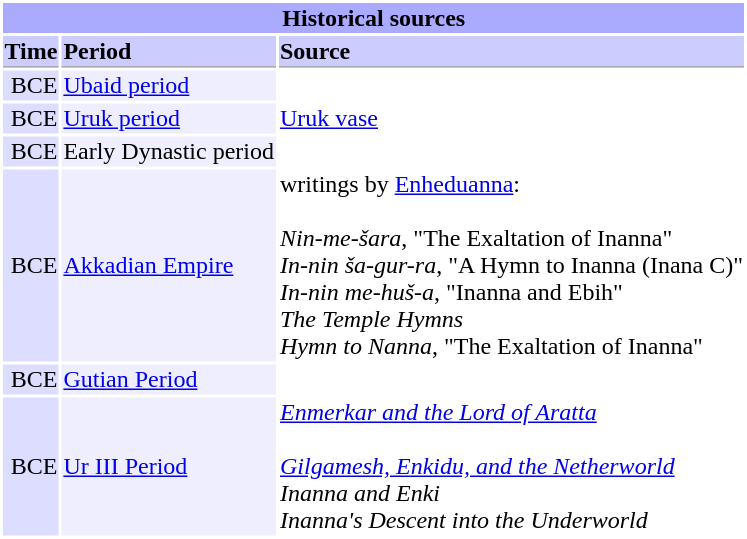<table class="toccolours collapsible nowraplinks" style="background-color:#fff;">
<tr>
<td colspan="3" style="text-align:center; width:100%; background-color:#aaf"><span><strong>Historical sources</strong></span></td>
</tr>
<tr>
<td style="background:#ccf; text-align:right; border-bottom: 1px solid #aaa"><strong>Time</strong></td>
<td style="background:#ccf; text-align:left; border-bottom: 1px solid #aaa"><strong>Period</strong></td>
<td style="background:#ccf; text-align:left; border-bottom: 1px solid #aaa"><strong>Source</strong></td>
</tr>
<tr>
<td style="white-space:nowrap; background:#ddf; text-align:right;"> BCE</td>
<td style="background:#eef; text-align:left;"><a href='#'>Ubaid period</a></td>
<td style="text-align:left;"> </td>
</tr>
<tr>
<td style="white-space:nowrap; background:#ddf; text-align:right;"> BCE</td>
<td style="background:#eef; text-align:left;"><a href='#'>Uruk period</a></td>
<td style="text-align:left;"><a href='#'>Uruk vase</a></td>
</tr>
<tr>
<td style="white-space:nowrap; background:#ddf; text-align:right;"> BCE</td>
<td style="background:#eef; text-align:left;">Early Dynastic period</td>
<td style="text-align:left;"> </td>
</tr>
<tr>
<td style="white-space:nowrap; background:#ddf; text-align:right;"> BCE</td>
<td style="background:#eef; text-align:left;"><a href='#'>Akkadian Empire</a></td>
<td style="text-align:left;">writings by <a href='#'>Enheduanna</a>:<br><br><em>Nin-me-šara</em>, "The Exaltation of Inanna"<br>
<em>In-nin ša-gur-ra</em>, "A Hymn to Inanna (Inana C)"<br>
<em>In-nin me-huš-a</em>, "Inanna and Ebih"<br>
<em>The Temple Hymns</em><br>
<em>Hymn to Nanna</em>, "The Exaltation of Inanna"<br></td>
</tr>
<tr>
<td style="white-space:nowrap; background:#ddf; text-align:right;"> BCE</td>
<td style="background:#eef; text-align:left;"><a href='#'>Gutian Period</a></td>
<td style="text-align:left;"> </td>
</tr>
<tr>
<td style="white-space:nowrap; background:#ddf; text-align:right;"> BCE</td>
<td style="background:#eef; text-align:left;"><a href='#'>Ur III Period</a></td>
<td style="text-align:left;"><em><a href='#'>Enmerkar and the Lord of Aratta</a></em><br><br><em><a href='#'>Gilgamesh, Enkidu, and the Netherworld</a></em><br>
<em>Inanna and Enki</em><br>
<em>Inanna's Descent into the Underworld</em><br></td>
</tr>
</table>
